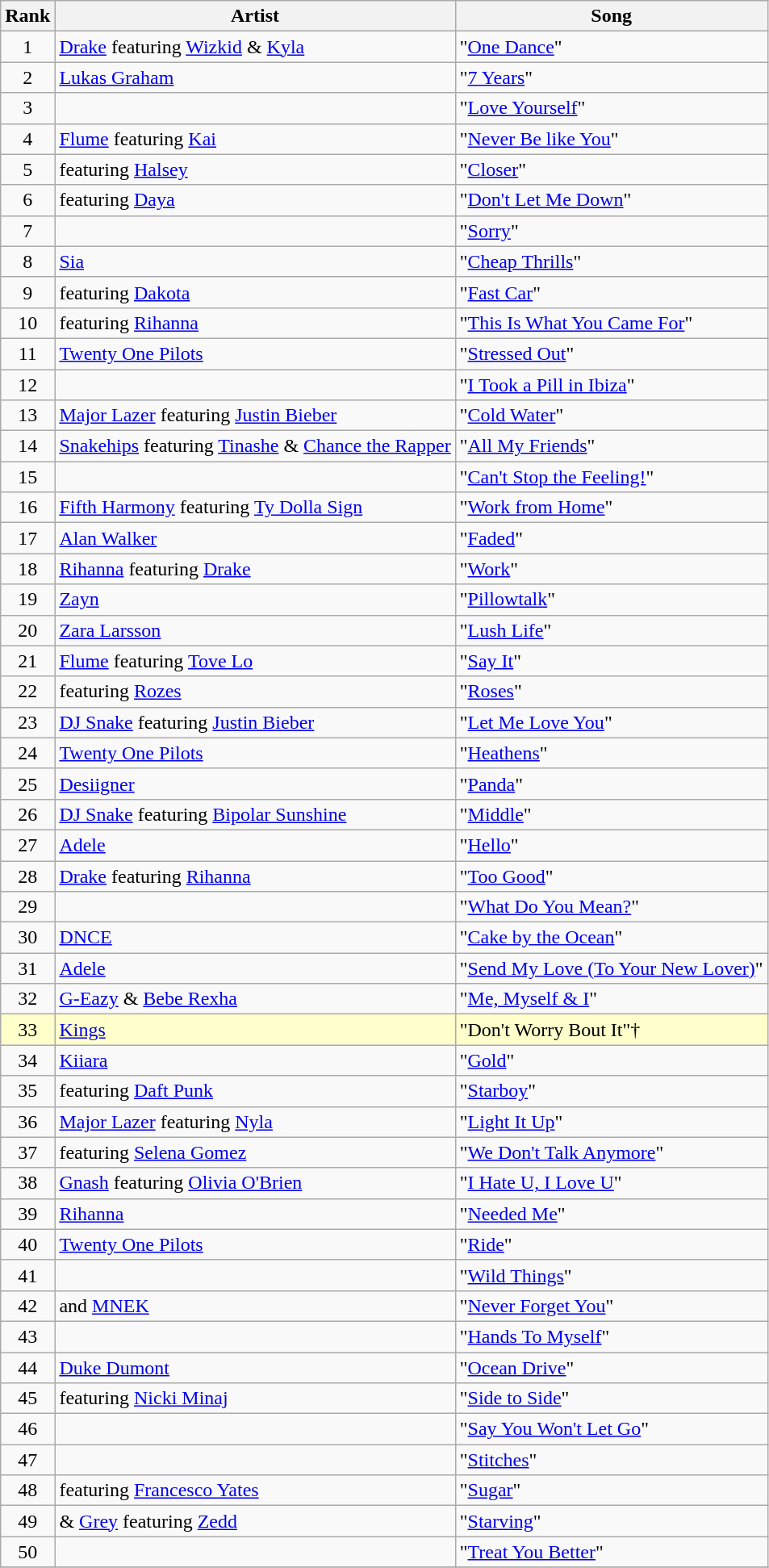<table class="wikitable sortable">
<tr>
<th>Rank</th>
<th>Artist</th>
<th>Song</th>
</tr>
<tr>
<td align="center">1</td>
<td><a href='#'>Drake</a> featuring <a href='#'>Wizkid</a> & <a href='#'>Kyla</a></td>
<td>"<a href='#'>One Dance</a>"</td>
</tr>
<tr>
<td align="center">2</td>
<td><a href='#'>Lukas Graham</a></td>
<td>"<a href='#'>7 Years</a>"</td>
</tr>
<tr>
<td align="center">3</td>
<td></td>
<td>"<a href='#'>Love Yourself</a>"</td>
</tr>
<tr>
<td align="center">4</td>
<td><a href='#'>Flume</a> featuring <a href='#'>Kai</a></td>
<td>"<a href='#'>Never Be like You</a>"</td>
</tr>
<tr>
<td align="center">5</td>
<td> featuring <a href='#'>Halsey</a></td>
<td>"<a href='#'>Closer</a>"</td>
</tr>
<tr>
<td align="center">6</td>
<td> featuring <a href='#'>Daya</a></td>
<td>"<a href='#'>Don't Let Me Down</a>"</td>
</tr>
<tr>
<td align="center">7</td>
<td></td>
<td>"<a href='#'>Sorry</a>"</td>
</tr>
<tr>
<td align="center">8</td>
<td><a href='#'>Sia</a></td>
<td>"<a href='#'>Cheap Thrills</a>"</td>
</tr>
<tr>
<td align="center">9</td>
<td> featuring <a href='#'>Dakota</a></td>
<td>"<a href='#'>Fast Car</a>"</td>
</tr>
<tr>
<td align="center">10</td>
<td> featuring <a href='#'>Rihanna</a></td>
<td>"<a href='#'>This Is What You Came For</a>"</td>
</tr>
<tr>
<td align="center">11</td>
<td><a href='#'>Twenty One Pilots</a></td>
<td>"<a href='#'>Stressed Out</a>"</td>
</tr>
<tr>
<td align="center">12</td>
<td></td>
<td>"<a href='#'>I Took a Pill in Ibiza</a>"</td>
</tr>
<tr>
<td align="center">13</td>
<td><a href='#'>Major Lazer</a> featuring <a href='#'>Justin Bieber</a></td>
<td>"<a href='#'>Cold Water</a>"</td>
</tr>
<tr>
<td align="center">14</td>
<td><a href='#'>Snakehips</a> featuring <a href='#'>Tinashe</a> & <a href='#'>Chance the Rapper</a></td>
<td>"<a href='#'>All My Friends</a>"</td>
</tr>
<tr>
<td align="center">15</td>
<td></td>
<td>"<a href='#'>Can't Stop the Feeling!</a>"</td>
</tr>
<tr>
<td align="center">16</td>
<td><a href='#'>Fifth Harmony</a> featuring <a href='#'>Ty Dolla Sign</a></td>
<td>"<a href='#'>Work from Home</a>"</td>
</tr>
<tr>
<td align="center">17</td>
<td><a href='#'>Alan Walker</a></td>
<td>"<a href='#'>Faded</a>"</td>
</tr>
<tr>
<td align="center">18</td>
<td><a href='#'>Rihanna</a> featuring <a href='#'>Drake</a></td>
<td>"<a href='#'>Work</a>"</td>
</tr>
<tr>
<td align="center">19</td>
<td><a href='#'>Zayn</a></td>
<td>"<a href='#'>Pillowtalk</a>"</td>
</tr>
<tr>
<td align="center">20</td>
<td><a href='#'>Zara Larsson</a></td>
<td>"<a href='#'>Lush Life</a>"</td>
</tr>
<tr>
<td align="center">21</td>
<td><a href='#'>Flume</a> featuring <a href='#'>Tove Lo</a></td>
<td>"<a href='#'>Say It</a>"</td>
</tr>
<tr>
<td align="center">22</td>
<td> featuring <a href='#'>Rozes</a></td>
<td>"<a href='#'>Roses</a>"</td>
</tr>
<tr>
<td align="center">23</td>
<td><a href='#'>DJ Snake</a> featuring <a href='#'>Justin Bieber</a></td>
<td>"<a href='#'>Let Me Love You</a>"</td>
</tr>
<tr>
<td align="center">24</td>
<td><a href='#'>Twenty One Pilots</a></td>
<td>"<a href='#'>Heathens</a>"</td>
</tr>
<tr>
<td align="center">25</td>
<td><a href='#'>Desiigner</a></td>
<td>"<a href='#'>Panda</a>"</td>
</tr>
<tr>
<td align="center">26</td>
<td><a href='#'>DJ Snake</a> featuring <a href='#'>Bipolar Sunshine</a></td>
<td>"<a href='#'>Middle</a>"</td>
</tr>
<tr>
<td align="center">27</td>
<td><a href='#'>Adele</a></td>
<td>"<a href='#'>Hello</a>"</td>
</tr>
<tr>
<td align="center">28</td>
<td><a href='#'>Drake</a> featuring <a href='#'>Rihanna</a></td>
<td>"<a href='#'>Too Good</a>"</td>
</tr>
<tr>
<td align="center">29</td>
<td></td>
<td>"<a href='#'>What Do You Mean?</a>"</td>
</tr>
<tr>
<td align="center">30</td>
<td><a href='#'>DNCE</a></td>
<td>"<a href='#'>Cake by the Ocean</a>"</td>
</tr>
<tr>
<td align="center">31</td>
<td><a href='#'>Adele</a></td>
<td>"<a href='#'>Send My Love (To Your New Lover)</a>"</td>
</tr>
<tr>
<td align="center">32</td>
<td><a href='#'>G-Eazy</a> & <a href='#'>Bebe Rexha</a></td>
<td>"<a href='#'>Me, Myself & I</a>"</td>
</tr>
<tr bgcolor="#FFFFCC">
<td align="center">33</td>
<td><a href='#'>Kings</a></td>
<td>"Don't Worry Bout It"†</td>
</tr>
<tr>
<td align="center">34</td>
<td><a href='#'>Kiiara</a></td>
<td>"<a href='#'>Gold</a>"</td>
</tr>
<tr>
<td align="center">35</td>
<td> featuring <a href='#'>Daft Punk</a></td>
<td>"<a href='#'>Starboy</a>"</td>
</tr>
<tr>
<td align="center">36</td>
<td><a href='#'>Major Lazer</a> featuring <a href='#'>Nyla</a></td>
<td>"<a href='#'>Light It Up</a>"</td>
</tr>
<tr>
<td align="center">37</td>
<td> featuring <a href='#'>Selena Gomez</a></td>
<td>"<a href='#'>We Don't Talk Anymore</a>"</td>
</tr>
<tr>
<td align="center">38</td>
<td><a href='#'>Gnash</a> featuring <a href='#'>Olivia O'Brien</a></td>
<td>"<a href='#'>I Hate U, I Love U</a>"</td>
</tr>
<tr>
<td align="center">39</td>
<td><a href='#'>Rihanna</a></td>
<td>"<a href='#'>Needed Me</a>"</td>
</tr>
<tr>
<td align="center">40</td>
<td><a href='#'>Twenty One Pilots</a></td>
<td>"<a href='#'>Ride</a>"</td>
</tr>
<tr>
<td align="center">41</td>
<td></td>
<td>"<a href='#'>Wild Things</a>"</td>
</tr>
<tr>
<td align="center">42</td>
<td> and <a href='#'>MNEK</a></td>
<td>"<a href='#'>Never Forget You</a>"</td>
</tr>
<tr>
<td align="center">43</td>
<td></td>
<td>"<a href='#'>Hands To Myself</a>"</td>
</tr>
<tr>
<td align="center">44</td>
<td><a href='#'>Duke Dumont</a></td>
<td>"<a href='#'>Ocean Drive</a>"</td>
</tr>
<tr>
<td align="center">45</td>
<td> featuring <a href='#'>Nicki Minaj</a></td>
<td>"<a href='#'>Side to Side</a>"</td>
</tr>
<tr>
<td align="center">46</td>
<td></td>
<td>"<a href='#'>Say You Won't Let Go</a>"</td>
</tr>
<tr>
<td align="center">47</td>
<td></td>
<td>"<a href='#'>Stitches</a>"</td>
</tr>
<tr>
<td align="center">48</td>
<td> featuring <a href='#'>Francesco Yates</a></td>
<td>"<a href='#'>Sugar</a>"</td>
</tr>
<tr>
<td align="center">49</td>
<td> & <a href='#'>Grey</a> featuring <a href='#'>Zedd</a></td>
<td>"<a href='#'>Starving</a>"</td>
</tr>
<tr>
<td align="center">50</td>
<td></td>
<td>"<a href='#'>Treat You Better</a>"</td>
</tr>
<tr>
</tr>
</table>
